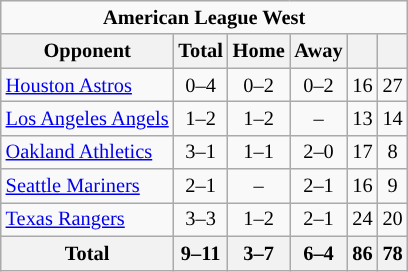<table class="wikitable" style="font-size:85%; text-align:center;">
<tr>
<td colspan="7" style="text-align:center; "><span><strong>American League West</strong></span></td>
</tr>
<tr>
<th>Opponent</th>
<th>Total</th>
<th>Home</th>
<th>Away</th>
<th></th>
<th></th>
</tr>
<tr>
<td style="text-align:left;"><a href='#'>Houston Astros</a></td>
<td>0–4</td>
<td>0–2</td>
<td>0–2</td>
<td>16</td>
<td>27</td>
</tr>
<tr>
<td style="text-align:left;"><a href='#'>Los Angeles Angels</a></td>
<td>1–2</td>
<td>1–2</td>
<td>–</td>
<td>13</td>
<td>14</td>
</tr>
<tr>
<td style="text-align:left;"><a href='#'>Oakland Athletics</a></td>
<td>3–1</td>
<td>1–1</td>
<td>2–0</td>
<td>17</td>
<td>8</td>
</tr>
<tr>
<td style="text-align:left;"><a href='#'>Seattle Mariners</a></td>
<td>2–1</td>
<td>–</td>
<td>2–1</td>
<td>16</td>
<td>9</td>
</tr>
<tr>
<td style="text-align:left;"><a href='#'>Texas Rangers</a></td>
<td>3–3</td>
<td>1–2</td>
<td>2–1</td>
<td>24</td>
<td>20</td>
</tr>
<tr>
<th>Total</th>
<th>9–11</th>
<th>3–7</th>
<th>6–4</th>
<th>86</th>
<th>78</th>
</tr>
</table>
